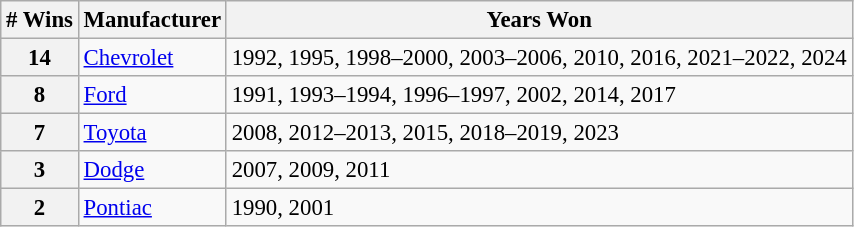<table class="wikitable" style="font-size: 95%;">
<tr>
<th># Wins</th>
<th>Manufacturer</th>
<th>Years Won</th>
</tr>
<tr>
<th>14</th>
<td><a href='#'>Chevrolet</a></td>
<td>1992, 1995, 1998–2000, 2003–2006, 2010, 2016, 2021–2022, 2024</td>
</tr>
<tr>
<th>8</th>
<td><a href='#'>Ford</a></td>
<td>1991, 1993–1994, 1996–1997, 2002, 2014, 2017</td>
</tr>
<tr>
<th>7</th>
<td><a href='#'>Toyota</a></td>
<td>2008, 2012–2013, 2015, 2018–2019, 2023</td>
</tr>
<tr>
<th>3</th>
<td><a href='#'>Dodge</a></td>
<td>2007, 2009, 2011</td>
</tr>
<tr>
<th>2</th>
<td><a href='#'>Pontiac</a></td>
<td>1990, 2001</td>
</tr>
</table>
